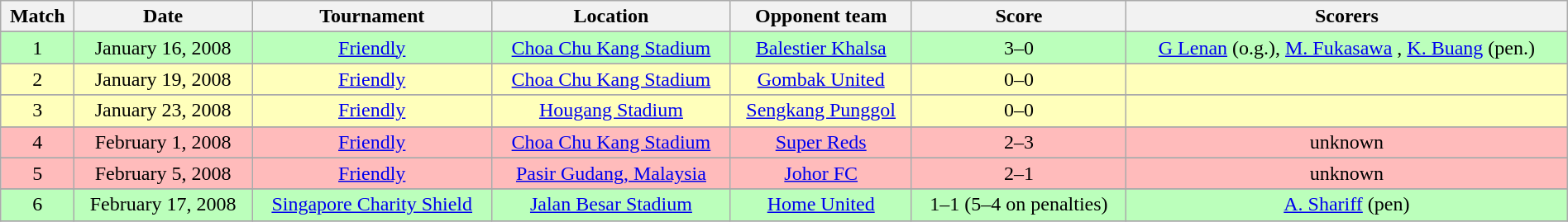<table class="wikitable" width=100%>
<tr>
<th>Match</th>
<th>Date</th>
<th>Tournament</th>
<th>Location</th>
<th>Opponent team</th>
<th>Score</th>
<th>Scorers</th>
</tr>
<tr>
</tr>
<tr bgcolor="#bbffbb">
<td style="text-align: center">1</td>
<td style="text-align: center">January 16, 2008</td>
<td style="text-align: center"><a href='#'>Friendly</a></td>
<td style="text-align: center"><a href='#'>Choa Chu Kang Stadium</a></td>
<td style="text-align: center"><a href='#'>Balestier Khalsa</a></td>
<td style="text-align: center">3–0</td>
<td style="text-align: center"><a href='#'>G Lenan</a>  (o.g.), <a href='#'>M. Fukasawa</a> , <a href='#'>K. Buang</a>  (pen.)</td>
</tr>
<tr>
</tr>
<tr bgcolor="#ffffbb">
<td style="text-align: center">2</td>
<td style="text-align: center">January 19, 2008</td>
<td style="text-align: center"><a href='#'>Friendly</a></td>
<td style="text-align: center"><a href='#'>Choa Chu Kang Stadium</a></td>
<td style="text-align: center"><a href='#'>Gombak United</a></td>
<td style="text-align: center">0–0</td>
<td style="text-align: center"></td>
</tr>
<tr>
</tr>
<tr bgcolor="#ffffbb">
<td style="text-align: center">3</td>
<td style="text-align: center">January 23, 2008</td>
<td style="text-align: center"><a href='#'>Friendly</a></td>
<td style="text-align: center"><a href='#'>Hougang Stadium</a></td>
<td style="text-align: center"><a href='#'>Sengkang Punggol</a></td>
<td style="text-align: center">0–0</td>
<td style="text-align: center"></td>
</tr>
<tr>
</tr>
<tr bgcolor="#ffbbbb">
<td style="text-align: center">4</td>
<td style="text-align: center">February 1, 2008</td>
<td style="text-align: center"><a href='#'>Friendly</a></td>
<td style="text-align: center"><a href='#'>Choa Chu Kang Stadium</a></td>
<td style="text-align: center"><a href='#'>Super Reds</a></td>
<td style="text-align: center">2–3</td>
<td style="text-align: center">unknown</td>
</tr>
<tr>
</tr>
<tr bgcolor="#ffbbbb">
<td style="text-align: center">5</td>
<td style="text-align: center">February 5, 2008</td>
<td style="text-align: center"><a href='#'>Friendly</a></td>
<td style="text-align: center"><a href='#'>Pasir Gudang, Malaysia</a></td>
<td style="text-align: center"><a href='#'>Johor FC</a></td>
<td style="text-align: center">2–1</td>
<td style="text-align: center">unknown</td>
</tr>
<tr>
</tr>
<tr bgcolor="#bbffbb">
<td style="text-align: center">6</td>
<td style="text-align: center">February 17, 2008</td>
<td style="text-align: center"><a href='#'>Singapore Charity Shield</a></td>
<td style="text-align: center"><a href='#'>Jalan Besar Stadium</a></td>
<td style="text-align: center"><a href='#'>Home United</a></td>
<td style="text-align: center">1–1 (5–4 on penalties)</td>
<td style="text-align: center"><a href='#'>A. Shariff</a>  (pen)</td>
</tr>
<tr>
</tr>
</table>
